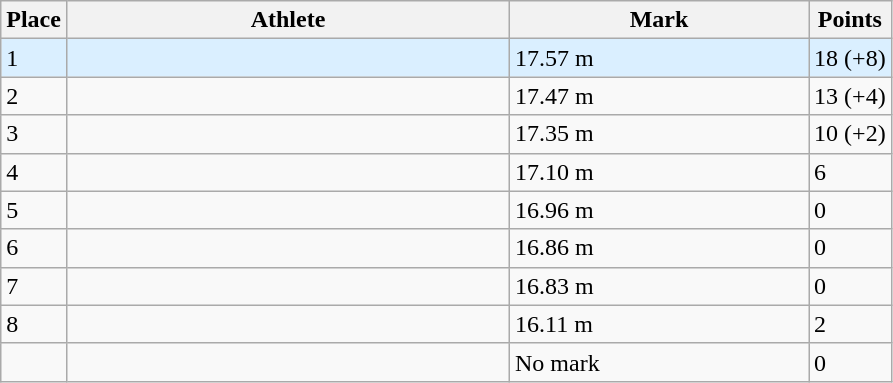<table class="wikitable sortable">
<tr>
<th>Place</th>
<th style="width:18em">Athlete</th>
<th style="width:12em">Mark</th>
<th>Points</th>
</tr>
<tr style="background:#daefff;">
<td>1 </td>
<td></td>
<td>17.57 m </td>
<td>18 (+8)</td>
</tr>
<tr>
<td>2</td>
<td></td>
<td>17.47 m </td>
<td>13 (+4)</td>
</tr>
<tr>
<td>3</td>
<td></td>
<td>17.35 m </td>
<td>10 (+2)</td>
</tr>
<tr>
<td>4</td>
<td></td>
<td>17.10 m </td>
<td>6</td>
</tr>
<tr>
<td>5</td>
<td></td>
<td>16.96 m </td>
<td>0</td>
</tr>
<tr>
<td>6</td>
<td></td>
<td>16.86 m </td>
<td>0</td>
</tr>
<tr>
<td>7</td>
<td></td>
<td>16.83 m </td>
<td>0</td>
</tr>
<tr>
<td>8</td>
<td></td>
<td>16.11 m </td>
<td>2</td>
</tr>
<tr>
<td data-sort-value="9"></td>
<td></td>
<td data-sort-value="0">No mark</td>
<td>0</td>
</tr>
</table>
